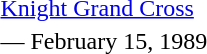<table>
<tr>
<td></td>
<td><a href='#'>Knight Grand Cross</a></td>
</tr>
<tr>
<td></td>
<td>— February 15, 1989</td>
</tr>
</table>
